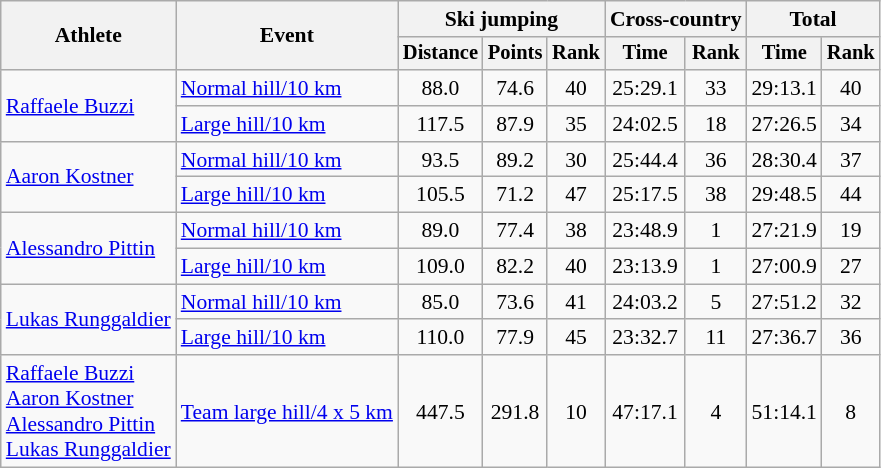<table class="wikitable" style="font-size:90%">
<tr>
<th rowspan="2">Athlete</th>
<th rowspan="2">Event</th>
<th colspan="3">Ski jumping</th>
<th colspan="2">Cross-country</th>
<th colspan="2">Total</th>
</tr>
<tr style="font-size:95%">
<th>Distance</th>
<th>Points</th>
<th>Rank</th>
<th>Time</th>
<th>Rank</th>
<th>Time</th>
<th>Rank</th>
</tr>
<tr align=center>
<td align=left rowspan=2><a href='#'>Raffaele Buzzi</a></td>
<td align=left><a href='#'>Normal hill/10 km</a></td>
<td>88.0</td>
<td>74.6</td>
<td>40</td>
<td>25:29.1</td>
<td>33</td>
<td>29:13.1</td>
<td>40</td>
</tr>
<tr align=center>
<td align=left><a href='#'>Large hill/10 km</a></td>
<td>117.5</td>
<td>87.9</td>
<td>35</td>
<td>24:02.5</td>
<td>18</td>
<td>27:26.5</td>
<td>34</td>
</tr>
<tr align=center>
<td align=left rowspan=2><a href='#'>Aaron Kostner</a></td>
<td align=left><a href='#'>Normal hill/10 km</a></td>
<td>93.5</td>
<td>89.2</td>
<td>30</td>
<td>25:44.4</td>
<td>36</td>
<td>28:30.4</td>
<td>37</td>
</tr>
<tr align=center>
<td align=left><a href='#'>Large hill/10 km</a></td>
<td>105.5</td>
<td>71.2</td>
<td>47</td>
<td>25:17.5</td>
<td>38</td>
<td>29:48.5</td>
<td>44</td>
</tr>
<tr align=center>
<td align=left rowspan=2><a href='#'>Alessandro Pittin</a></td>
<td align=left><a href='#'>Normal hill/10 km</a></td>
<td>89.0</td>
<td>77.4</td>
<td>38</td>
<td>23:48.9</td>
<td>1</td>
<td>27:21.9</td>
<td>19</td>
</tr>
<tr align=center>
<td align=left><a href='#'>Large hill/10 km</a></td>
<td>109.0</td>
<td>82.2</td>
<td>40</td>
<td>23:13.9</td>
<td>1</td>
<td>27:00.9</td>
<td>27</td>
</tr>
<tr align=center>
<td align=left rowspan=2><a href='#'>Lukas Runggaldier</a></td>
<td align=left><a href='#'>Normal hill/10 km</a></td>
<td>85.0</td>
<td>73.6</td>
<td>41</td>
<td>24:03.2</td>
<td>5</td>
<td>27:51.2</td>
<td>32</td>
</tr>
<tr align=center>
<td align=left><a href='#'>Large hill/10 km</a></td>
<td>110.0</td>
<td>77.9</td>
<td>45</td>
<td>23:32.7</td>
<td>11</td>
<td>27:36.7</td>
<td>36</td>
</tr>
<tr align=center>
<td align=left><a href='#'>Raffaele Buzzi</a><br><a href='#'>Aaron Kostner</a><br><a href='#'>Alessandro Pittin</a><br><a href='#'>Lukas Runggaldier</a></td>
<td align=left><a href='#'>Team large hill/4 x 5 km</a></td>
<td>447.5</td>
<td>291.8</td>
<td>10</td>
<td>47:17.1</td>
<td>4</td>
<td>51:14.1</td>
<td>8</td>
</tr>
</table>
